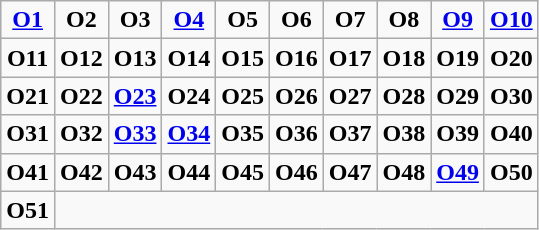<table class="wikitable" style="text-align: center;">
<tr valign="top">
<td><strong><a href='#'>O1</a></strong><br></td>
<td><strong>O2</strong><br></td>
<td><strong>O3</strong><br></td>
<td><strong><a href='#'>O4</a></strong><br></td>
<td><strong>O5</strong><br></td>
<td><strong>O6</strong><br></td>
<td><strong>O7</strong><br></td>
<td><strong>O8</strong><br></td>
<td><strong><a href='#'>O9</a></strong><br></td>
<td><strong><a href='#'>O10</a></strong><br></td>
</tr>
<tr valign="top">
<td><strong>O11</strong><br></td>
<td><strong>O12</strong><br></td>
<td><strong>O13</strong><br></td>
<td><strong>O14</strong><br></td>
<td><strong>O15</strong><br></td>
<td><strong>O16</strong><br></td>
<td><strong>O17</strong><br></td>
<td><strong>O18</strong><br></td>
<td><strong>O19</strong><br></td>
<td><strong>O20</strong><br></td>
</tr>
<tr valign="top">
<td><strong>O21</strong><br></td>
<td><strong>O22</strong><br></td>
<td><strong><a href='#'>O23</a></strong><br></td>
<td><strong>O24</strong><br></td>
<td><strong>O25</strong><br></td>
<td><strong>O26</strong><br></td>
<td><strong>O27</strong><br></td>
<td><strong>O28</strong><br></td>
<td><strong>O29</strong><br></td>
<td><strong>O30</strong><br></td>
</tr>
<tr valign="top">
<td><strong>O31</strong><br></td>
<td><strong>O32</strong><br></td>
<td><strong><a href='#'>O33</a></strong><br></td>
<td><strong><a href='#'>O34</a></strong><br></td>
<td><strong>O35</strong><br></td>
<td><strong>O36</strong><br></td>
<td><strong>O37</strong><br></td>
<td><strong>O38</strong><br></td>
<td><strong>O39</strong><br></td>
<td><strong>O40</strong><br></td>
</tr>
<tr valign="top">
<td><strong>O41</strong><br></td>
<td><strong>O42</strong><br></td>
<td><strong>O43</strong><br></td>
<td><strong>O44</strong><br></td>
<td><strong>O45</strong><br></td>
<td><strong>O46</strong><br></td>
<td><strong>O47</strong><br></td>
<td><strong>O48</strong><br></td>
<td><strong><a href='#'>O49</a></strong><br></td>
<td><strong>O50</strong><br></td>
</tr>
<tr valign="top">
<td><strong>O51</strong><br></td>
</tr>
</table>
